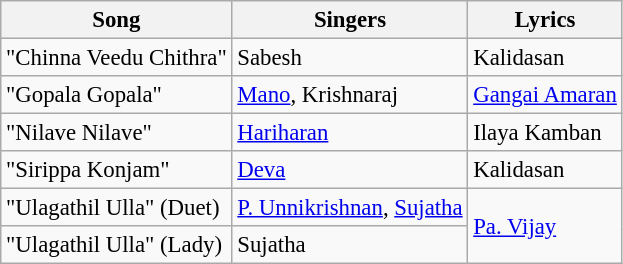<table class="wikitable" style="font-size:95%;">
<tr>
<th>Song</th>
<th>Singers</th>
<th>Lyrics</th>
</tr>
<tr>
<td>"Chinna Veedu Chithra"</td>
<td>Sabesh</td>
<td>Kalidasan</td>
</tr>
<tr>
<td>"Gopala Gopala"</td>
<td><a href='#'>Mano</a>, Krishnaraj</td>
<td><a href='#'>Gangai Amaran</a></td>
</tr>
<tr>
<td>"Nilave Nilave"</td>
<td><a href='#'>Hariharan</a></td>
<td>Ilaya Kamban</td>
</tr>
<tr>
<td>"Sirippa Konjam"</td>
<td><a href='#'>Deva</a></td>
<td>Kalidasan</td>
</tr>
<tr>
<td>"Ulagathil Ulla" (Duet)</td>
<td><a href='#'>P. Unnikrishnan</a>, <a href='#'>Sujatha</a></td>
<td rowspan=2><a href='#'>Pa. Vijay</a></td>
</tr>
<tr>
<td>"Ulagathil Ulla" (Lady)</td>
<td>Sujatha</td>
</tr>
</table>
